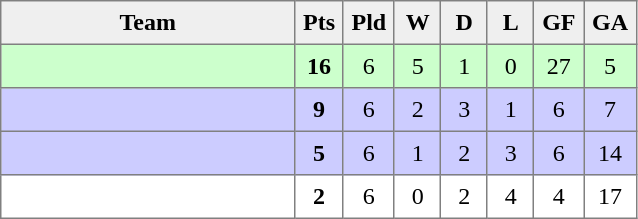<table style=border-collapse:collapse border=1 cellspacing=0 cellpadding=5>
<tr align=center bgcolor=#efefef>
<th width=185>Team</th>
<th width=20>Pts</th>
<th width=20>Pld</th>
<th width=20>W</th>
<th width=20>D</th>
<th width=20>L</th>
<th width=20>GF</th>
<th width=20>GA</th>
</tr>
<tr align=center bgcolor=ccffcc>
<td align=left></td>
<td><strong>16</strong></td>
<td>6</td>
<td>5</td>
<td>1</td>
<td>0</td>
<td>27</td>
<td>5</td>
</tr>
<tr align=center bgcolor="#ccccff">
<td align=left></td>
<td><strong>9</strong></td>
<td>6</td>
<td>2</td>
<td>3</td>
<td>1</td>
<td>6</td>
<td>7</td>
</tr>
<tr align=center bgcolor="#ccccff">
<td align=left></td>
<td><strong>5</strong></td>
<td>6</td>
<td>1</td>
<td>2</td>
<td>3</td>
<td>6</td>
<td>14</td>
</tr>
<tr align=center>
<td align=left></td>
<td><strong>2</strong></td>
<td>6</td>
<td>0</td>
<td>2</td>
<td>4</td>
<td>4</td>
<td>17</td>
</tr>
</table>
